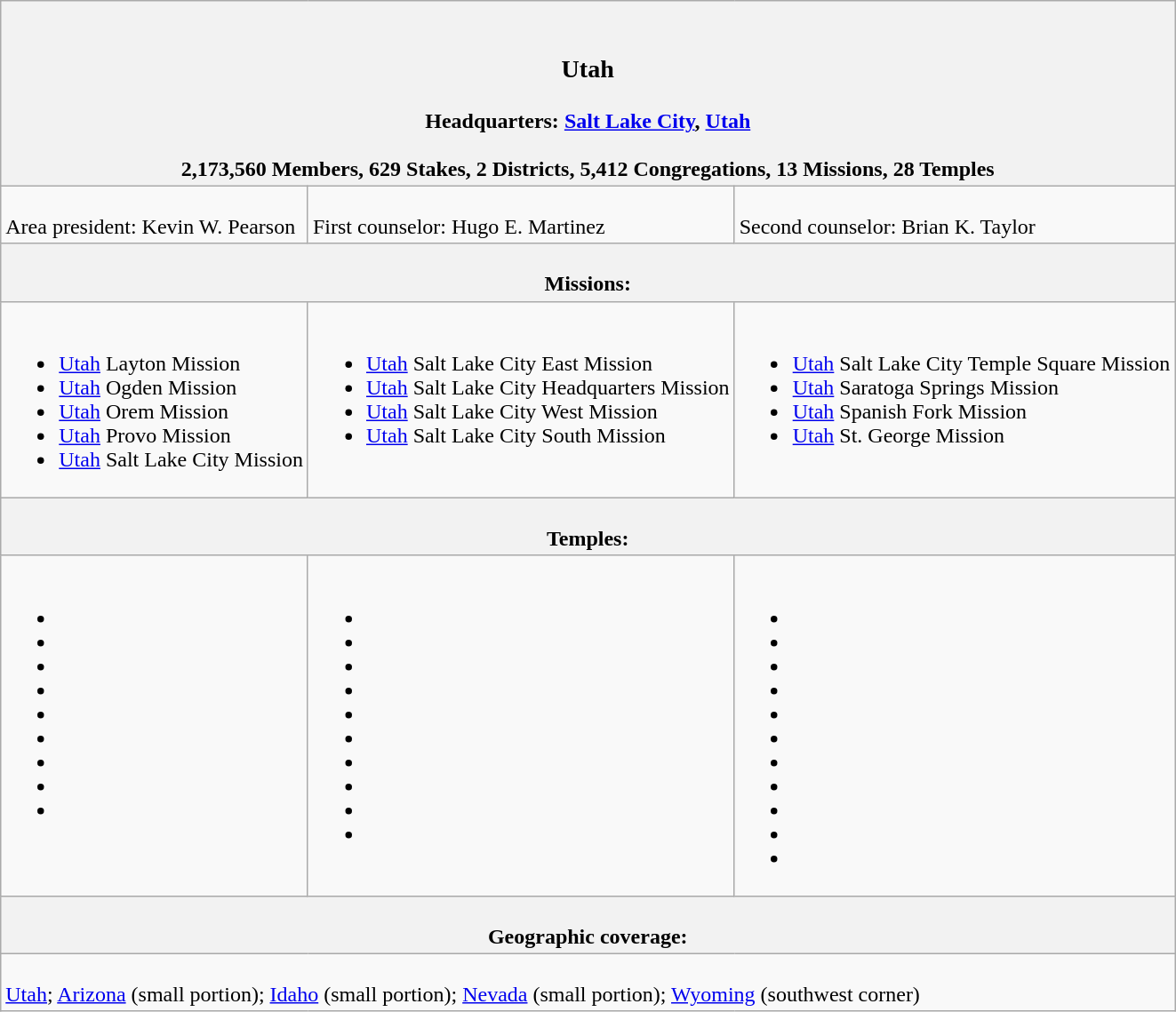<table class=wikitable>
<tr>
<th colspan=3><br><h3>Utah</h3>Headquarters:  <a href='#'>Salt Lake City</a>, <a href='#'>Utah</a><br><br>2,173,560 Members, 629 Stakes, 2 Districts, 5,412 Congregations, 13 Missions, 28 Temples</th>
</tr>
<tr>
<td style="vertical-align:top"><br>Area president: Kevin W. Pearson</td>
<td style="vertical-align:top"><br>First counselor: Hugo E. Martinez</td>
<td style="vertical-align:top"><br>Second counselor: Brian K. Taylor</td>
</tr>
<tr>
<th colspan=3><br>Missions:</th>
</tr>
<tr>
<td style="vertical-align:top"><br><ul><li><a href='#'>Utah</a> Layton Mission</li><li><a href='#'>Utah</a> Ogden Mission</li><li><a href='#'>Utah</a> Orem Mission</li><li><a href='#'>Utah</a> Provo Mission</li><li><a href='#'>Utah</a> Salt Lake City Mission</li></ul></td>
<td style="vertical-align:top"><br><ul><li><a href='#'>Utah</a> Salt Lake City East Mission</li><li><a href='#'>Utah</a> Salt Lake City Headquarters Mission</li><li><a href='#'>Utah</a> Salt Lake City West Mission</li><li><a href='#'>Utah</a> Salt Lake City South Mission</li></ul></td>
<td style="vertical-align:top"><br><ul><li><a href='#'>Utah</a> Salt Lake City Temple Square Mission</li><li><a href='#'>Utah</a> Saratoga Springs Mission</li><li><a href='#'>Utah</a> Spanish Fork Mission</li><li><a href='#'>Utah</a> St. George Mission</li></ul></td>
</tr>
<tr>
<th colspan=3><br>Temples:</th>
</tr>
<tr>
<td style="vertical-align:top"><br><ul><li></li><li></li><li></li><li></li><li></li><li></li><li></li><li></li><li></li></ul></td>
<td style="vertical-align:top"><br><ul><li></li><li></li><li></li><li></li><li></li><li></li><li></li><li></li><li></li><li></li></ul></td>
<td style="vertical-align:top"><br><ul><li></li><li></li><li></li><li></li><li></li><li></li><li></li><li></li><li></li><li></li><li></li></ul></td>
</tr>
<tr>
<th colspan=3><br>Geographic coverage:</th>
</tr>
<tr>
<td style="vertical-align:top" colspan=3><br><a href='#'>Utah</a>; <a href='#'>Arizona</a> (small portion); <a href='#'>Idaho</a> (small portion); <a href='#'>Nevada</a> (small portion); <a href='#'>Wyoming</a> (southwest corner)</td>
</tr>
</table>
